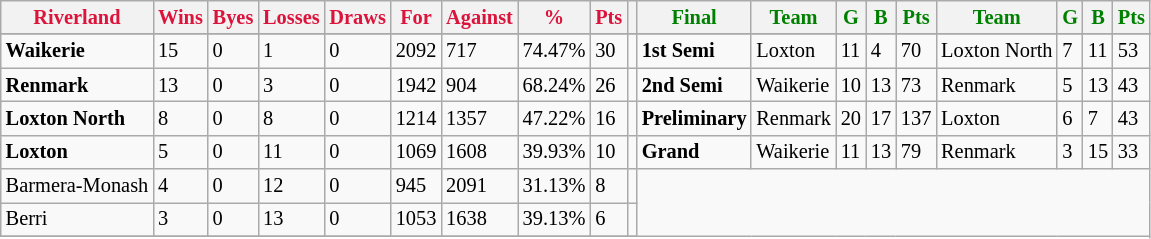<table style="font-size: 85%; text-align: left;" class="wikitable">
<tr>
<th style="color:crimson">Riverland</th>
<th style="color:crimson">Wins</th>
<th style="color:crimson">Byes</th>
<th style="color:crimson">Losses</th>
<th style="color:crimson">Draws</th>
<th style="color:crimson">For</th>
<th style="color:crimson">Against</th>
<th style="color:crimson">%</th>
<th style="color:crimson">Pts</th>
<th></th>
<th style="color:green">Final</th>
<th style="color:green">Team</th>
<th style="color:green">G</th>
<th style="color:green">B</th>
<th style="color:green">Pts</th>
<th style="color:green">Team</th>
<th style="color:green">G</th>
<th style="color:green">B</th>
<th style="color:green">Pts</th>
</tr>
<tr>
</tr>
<tr>
</tr>
<tr>
<td><strong>Waikerie</strong></td>
<td>15</td>
<td>0</td>
<td>1</td>
<td>0</td>
<td>2092</td>
<td>717</td>
<td>74.47%</td>
<td>30</td>
<td></td>
<td><strong>1st Semi</strong></td>
<td>Loxton</td>
<td>11</td>
<td>4</td>
<td>70</td>
<td>Loxton North</td>
<td>7</td>
<td>11</td>
<td>53</td>
</tr>
<tr>
<td><strong>Renmark</strong></td>
<td>13</td>
<td>0</td>
<td>3</td>
<td>0</td>
<td>1942</td>
<td>904</td>
<td>68.24%</td>
<td>26</td>
<td></td>
<td><strong>2nd Semi</strong></td>
<td>Waikerie</td>
<td>10</td>
<td>13</td>
<td>73</td>
<td>Renmark</td>
<td>5</td>
<td>13</td>
<td>43</td>
</tr>
<tr>
<td><strong>Loxton North</strong></td>
<td>8</td>
<td>0</td>
<td>8</td>
<td>0</td>
<td>1214</td>
<td>1357</td>
<td>47.22%</td>
<td>16</td>
<td></td>
<td><strong>Preliminary</strong></td>
<td>Renmark</td>
<td>20</td>
<td>17</td>
<td>137</td>
<td>Loxton</td>
<td>6</td>
<td>7</td>
<td>43</td>
</tr>
<tr>
<td><strong>Loxton</strong></td>
<td>5</td>
<td>0</td>
<td>11</td>
<td>0</td>
<td>1069</td>
<td>1608</td>
<td>39.93%</td>
<td>10</td>
<td></td>
<td><strong>Grand</strong></td>
<td>Waikerie</td>
<td>11</td>
<td>13</td>
<td>79</td>
<td>Renmark</td>
<td>3</td>
<td>15</td>
<td>33</td>
</tr>
<tr>
<td>Barmera-Monash</td>
<td>4</td>
<td>0</td>
<td>12</td>
<td>0</td>
<td>945</td>
<td>2091</td>
<td>31.13%</td>
<td>8</td>
<td></td>
</tr>
<tr>
<td>Berri</td>
<td>3</td>
<td>0</td>
<td>13</td>
<td>0</td>
<td>1053</td>
<td>1638</td>
<td>39.13%</td>
<td>6</td>
<td></td>
</tr>
<tr>
</tr>
</table>
